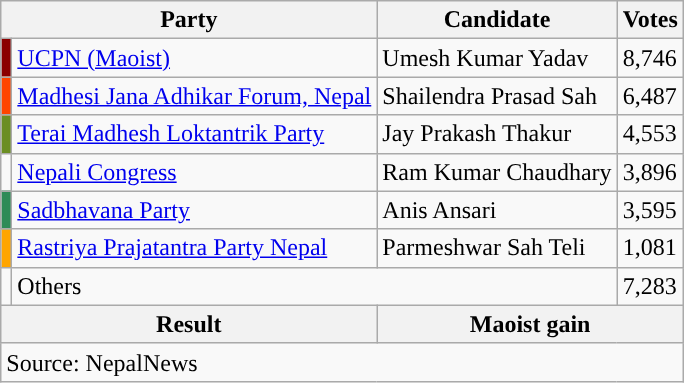<table class="wikitable">
<tr>
<th colspan="2">Party</th>
<th>Candidate</th>
<th>Votes</th>
</tr>
<tr>
<td style="background-color:darkred"></td>
<td><a href='#'>UCPN (Maoist)</a></td>
<td>Umesh Kumar Yadav</td>
<td>8,746</td>
</tr>
<tr>
<td style="background-color:orangered"></td>
<td><a href='#'>Madhesi Jana Adhikar Forum, Nepal</a></td>
<td>Shailendra Prasad Sah</td>
<td>6,487</td>
</tr>
<tr>
<td style="background-color:olivedrab"></td>
<td><a href='#'>Terai Madhesh Loktantrik Party</a></td>
<td>Jay Prakash Thakur</td>
<td>4,553</td>
</tr>
<tr>
<td style="background-color:"></td>
<td><a href='#'>Nepali Congress</a></td>
<td>Ram Kumar Chaudhary</td>
<td>3,896</td>
</tr>
<tr>
<td style="background-color:seagreen"></td>
<td><a href='#'>Sadbhavana Party</a></td>
<td>Anis Ansari</td>
<td>3,595</td>
</tr>
<tr>
<td style="background-color:orange"></td>
<td><a href='#'>Rastriya Prajatantra Party Nepal</a></td>
<td>Parmeshwar Sah Teli</td>
<td>1,081</td>
</tr>
<tr>
<td></td>
<td colspan="2">Others</td>
<td>7,283</td>
</tr>
<tr>
<th colspan="2">Result</th>
<th colspan="2">Maoist gain</th>
</tr>
<tr>
<td colspan="4">Source: NepalNews</td>
</tr>
</table>
